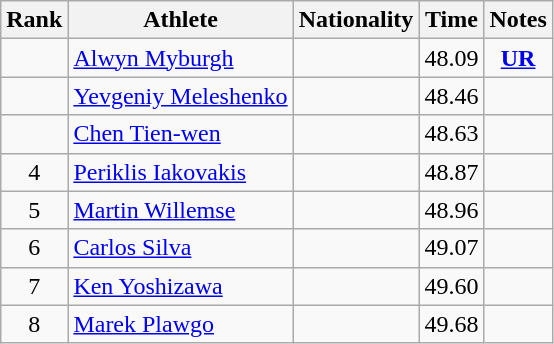<table class="wikitable sortable" style="text-align:center">
<tr>
<th>Rank</th>
<th>Athlete</th>
<th>Nationality</th>
<th>Time</th>
<th>Notes</th>
</tr>
<tr>
<td></td>
<td align=left><a href='#'>Alwyn Myburgh</a></td>
<td align=left></td>
<td>48.09</td>
<td><strong><a href='#'>UR</a></strong></td>
</tr>
<tr>
<td></td>
<td align=left><a href='#'>Yevgeniy Meleshenko</a></td>
<td align=left></td>
<td>48.46</td>
<td></td>
</tr>
<tr>
<td></td>
<td align=left><a href='#'>Chen Tien-wen</a></td>
<td align=left></td>
<td>48.63</td>
<td></td>
</tr>
<tr>
<td>4</td>
<td align=left><a href='#'>Periklis Iakovakis</a></td>
<td align=left></td>
<td>48.87</td>
<td></td>
</tr>
<tr>
<td>5</td>
<td align=left><a href='#'>Martin Willemse</a></td>
<td align=left></td>
<td>48.96</td>
<td></td>
</tr>
<tr>
<td>6</td>
<td align=left><a href='#'>Carlos Silva</a></td>
<td align=left></td>
<td>49.07</td>
<td></td>
</tr>
<tr>
<td>7</td>
<td align=left><a href='#'>Ken Yoshizawa</a></td>
<td align=left></td>
<td>49.60</td>
<td></td>
</tr>
<tr>
<td>8</td>
<td align=left><a href='#'>Marek Plawgo</a></td>
<td align=left></td>
<td>49.68</td>
<td></td>
</tr>
</table>
